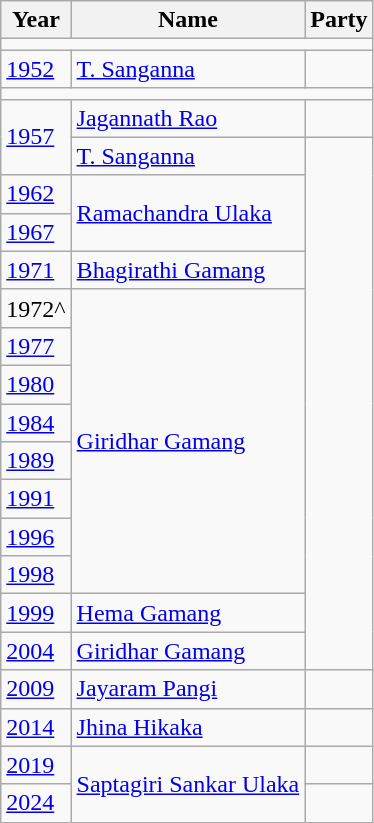<table class="wikitable sortable">
<tr>
<th>Year</th>
<th>Name</th>
<th colspan=2>Party</th>
</tr>
<tr>
<td colspan="4"></td>
</tr>
<tr>
<td><a href='#'>1952</a></td>
<td><a href='#'>T. Sanganna</a></td>
<td></td>
</tr>
<tr>
<td colspan="4"></td>
</tr>
<tr>
<td rowspan="2"><a href='#'>1957</a></td>
<td><a href='#'>Jagannath Rao</a></td>
<td></td>
</tr>
<tr>
<td><a href='#'>T. Sanganna</a></td>
</tr>
<tr>
<td><a href='#'>1962</a></td>
<td rowspan="2"><a href='#'>Ramachandra Ulaka</a></td>
</tr>
<tr>
<td><a href='#'>1967</a></td>
</tr>
<tr>
<td><a href='#'>1971</a></td>
<td><a href='#'>Bhagirathi Gamang</a></td>
</tr>
<tr>
<td>1972^</td>
<td rowspan="8"><a href='#'>Giridhar Gamang</a></td>
</tr>
<tr>
<td><a href='#'>1977</a></td>
</tr>
<tr>
<td><a href='#'>1980</a></td>
</tr>
<tr>
<td><a href='#'>1984</a></td>
</tr>
<tr>
<td><a href='#'>1989</a></td>
</tr>
<tr>
<td><a href='#'>1991</a></td>
</tr>
<tr>
<td><a href='#'>1996</a></td>
</tr>
<tr>
<td><a href='#'>1998</a></td>
</tr>
<tr>
<td><a href='#'>1999</a></td>
<td><a href='#'>Hema Gamang</a></td>
</tr>
<tr>
<td><a href='#'>2004</a></td>
<td><a href='#'>Giridhar Gamang</a></td>
</tr>
<tr>
<td><a href='#'>2009</a></td>
<td><a href='#'>Jayaram Pangi</a></td>
<td></td>
</tr>
<tr>
<td><a href='#'>2014</a></td>
<td><a href='#'>Jhina Hikaka</a></td>
</tr>
<tr>
<td><a href='#'>2019</a></td>
<td rowspan=2><a href='#'>Saptagiri Sankar Ulaka</a></td>
<td></td>
</tr>
<tr>
<td><a href='#'>2024</a></td>
</tr>
</table>
